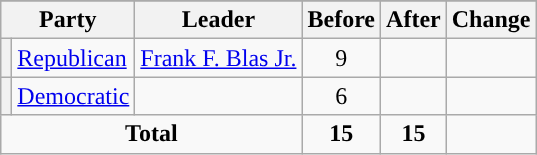<table class="wikitable" style="text-align:center;">
<tr>
</tr>
<tr>
<th colspan="2">Party</th>
<th>Leader</th>
<th>Before</th>
<th>After</th>
<th>Change</th>
</tr>
<tr>
<th style="background-color:"></th>
<td style="text-align:left;"><a href='#'>Republican</a></td>
<td style="text-align:left;"><a href='#'>Frank F. Blas Jr.</a></td>
<td>9</td>
<td></td>
<td></td>
</tr>
<tr>
<th style="background-color:"></th>
<td style="text-align:left;"><a href='#'>Democratic</a></td>
<td style="text-align:left;"></td>
<td>6</td>
<td></td>
<td></td>
</tr>
<tr>
<td colspan="3"><strong>Total</strong></td>
<td><strong>15</strong></td>
<td><strong>15</strong></td>
<td></td>
</tr>
</table>
